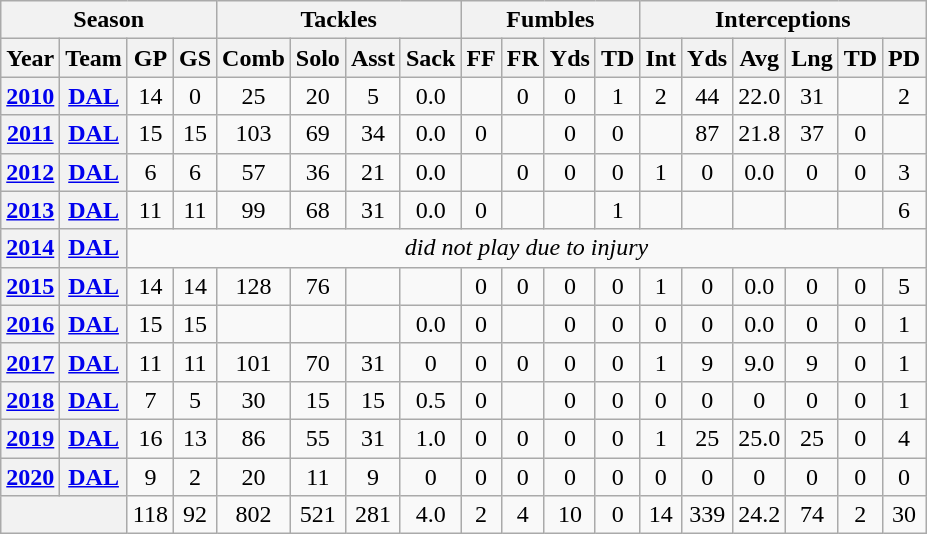<table class="wikitable" float="left" border="1" style="text-align:center; width:45%;">
<tr>
<th colspan=4>Season</th>
<th colspan=4>Tackles</th>
<th colspan=4>Fumbles</th>
<th colspan=6>Interceptions</th>
</tr>
<tr>
<th>Year</th>
<th>Team</th>
<th>GP</th>
<th>GS</th>
<th>Comb</th>
<th>Solo</th>
<th>Asst</th>
<th>Sack</th>
<th>FF</th>
<th>FR</th>
<th>Yds</th>
<th>TD</th>
<th>Int</th>
<th>Yds</th>
<th>Avg</th>
<th>Lng</th>
<th>TD</th>
<th>PD</th>
</tr>
<tr>
<th><a href='#'>2010</a></th>
<th><a href='#'>DAL</a></th>
<td>14</td>
<td>0</td>
<td>25</td>
<td>20</td>
<td>5</td>
<td>0.0</td>
<td></td>
<td>0</td>
<td>0</td>
<td>1</td>
<td>2</td>
<td>44</td>
<td>22.0</td>
<td>31</td>
<td></td>
<td>2</td>
</tr>
<tr>
<th><a href='#'>2011</a></th>
<th><a href='#'>DAL</a></th>
<td>15</td>
<td>15</td>
<td>103</td>
<td>69</td>
<td>34</td>
<td>0.0</td>
<td>0</td>
<td></td>
<td>0</td>
<td>0</td>
<td></td>
<td>87</td>
<td>21.8</td>
<td>37</td>
<td>0</td>
<td></td>
</tr>
<tr>
<th><a href='#'>2012</a></th>
<th><a href='#'>DAL</a></th>
<td>6</td>
<td>6</td>
<td>57</td>
<td>36</td>
<td>21</td>
<td>0.0</td>
<td></td>
<td>0</td>
<td>0</td>
<td>0</td>
<td>1</td>
<td>0</td>
<td>0.0</td>
<td>0</td>
<td>0</td>
<td>3</td>
</tr>
<tr>
<th><a href='#'>2013</a></th>
<th><a href='#'>DAL</a></th>
<td>11</td>
<td>11</td>
<td>99</td>
<td>68</td>
<td>31</td>
<td>0.0</td>
<td>0</td>
<td></td>
<td></td>
<td>1</td>
<td></td>
<td></td>
<td></td>
<td></td>
<td></td>
<td>6</td>
</tr>
<tr align=center>
<th><a href='#'>2014</a></th>
<th><a href='#'>DAL</a></th>
<td colspan=16><em>did not play due to injury</em></td>
</tr>
<tr align=center>
<th><a href='#'>2015</a></th>
<th><a href='#'>DAL</a></th>
<td>14</td>
<td>14</td>
<td>128</td>
<td>76</td>
<td></td>
<td></td>
<td>0</td>
<td>0</td>
<td>0</td>
<td>0</td>
<td>1</td>
<td>0</td>
<td>0.0</td>
<td>0</td>
<td>0</td>
<td>5</td>
</tr>
<tr align=center>
<th><a href='#'>2016</a></th>
<th><a href='#'>DAL</a></th>
<td>15</td>
<td>15</td>
<td></td>
<td></td>
<td></td>
<td>0.0</td>
<td>0</td>
<td></td>
<td>0</td>
<td>0</td>
<td>0</td>
<td>0</td>
<td>0.0</td>
<td>0</td>
<td>0</td>
<td>1</td>
</tr>
<tr align=center>
<th><a href='#'>2017</a></th>
<th><a href='#'>DAL</a></th>
<td>11</td>
<td>11</td>
<td>101</td>
<td>70</td>
<td>31</td>
<td>0</td>
<td>0</td>
<td>0</td>
<td>0</td>
<td>0</td>
<td>1</td>
<td>9</td>
<td>9.0</td>
<td>9</td>
<td>0</td>
<td>1</td>
</tr>
<tr align=center>
<th><a href='#'>2018</a></th>
<th><a href='#'>DAL</a></th>
<td>7</td>
<td>5</td>
<td>30</td>
<td>15</td>
<td>15</td>
<td>0.5</td>
<td>0</td>
<td></td>
<td>0</td>
<td>0</td>
<td>0</td>
<td>0</td>
<td>0</td>
<td>0</td>
<td>0</td>
<td>1</td>
</tr>
<tr align=center>
<th><a href='#'>2019</a></th>
<th><a href='#'>DAL</a></th>
<td>16</td>
<td>13</td>
<td>86</td>
<td>55</td>
<td>31</td>
<td>1.0</td>
<td>0</td>
<td>0</td>
<td>0</td>
<td>0</td>
<td>1</td>
<td>25</td>
<td>25.0</td>
<td>25</td>
<td>0</td>
<td>4</td>
</tr>
<tr align=center>
<th><a href='#'>2020</a></th>
<th><a href='#'>DAL</a></th>
<td>9</td>
<td>2</td>
<td>20</td>
<td>11</td>
<td>9</td>
<td>0</td>
<td>0</td>
<td>0</td>
<td>0</td>
<td>0</td>
<td>0</td>
<td>0</td>
<td>0</td>
<td>0</td>
<td>0</td>
<td>0</td>
</tr>
<tr align=center>
<th colspan=2></th>
<td>118</td>
<td>92</td>
<td>802</td>
<td>521</td>
<td>281</td>
<td>4.0</td>
<td>2</td>
<td>4</td>
<td>10</td>
<td>0</td>
<td>14</td>
<td>339</td>
<td>24.2</td>
<td>74</td>
<td>2</td>
<td>30</td>
</tr>
</table>
